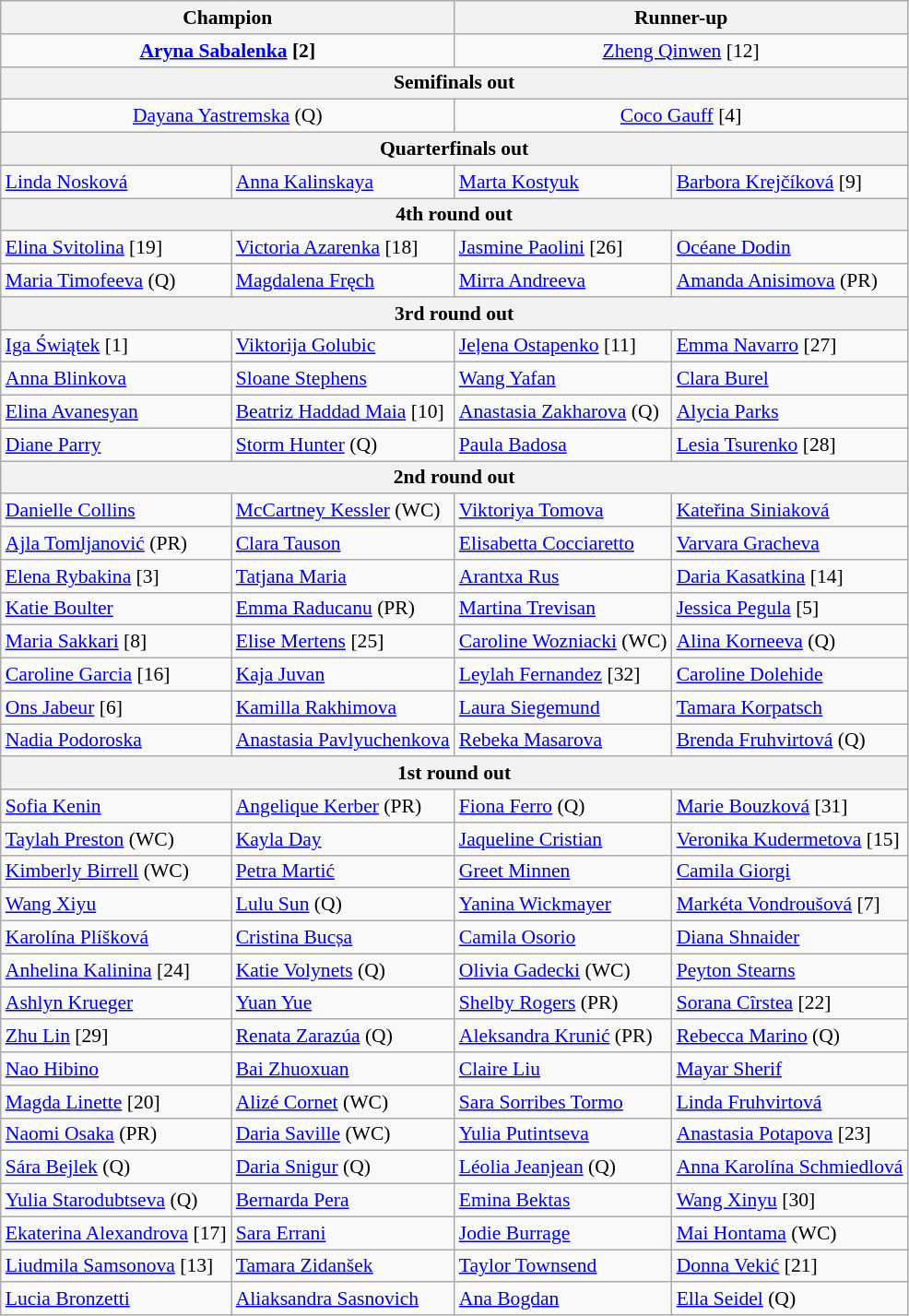<table class="wikitable mw-collapsible mw-collapsed" style="font-size:90%">
<tr>
<th colspan=2>Champion</th>
<th colspan=2>Runner-up</th>
</tr>
<tr style="text-align:center;">
<td colspan=2> <strong><a href='#'>Aryna Sabalenka</a> [2]</strong></td>
<td colspan=2> <a href='#'>Zheng Qinwen</a> [12]</td>
</tr>
<tr>
<th colspan=4>Semifinals out</th>
</tr>
<tr style="text-align:center;">
<td colspan=2> <a href='#'>Dayana Yastremska</a> (Q)</td>
<td colspan=2> <a href='#'>Coco Gauff</a> [4]</td>
</tr>
<tr>
<th colspan=4>Quarterfinals out</th>
</tr>
<tr>
<td> <a href='#'>Linda Nosková</a></td>
<td> <a href='#'>Anna Kalinskaya</a></td>
<td> <a href='#'>Marta Kostyuk</a></td>
<td> <a href='#'>Barbora Krejčíková</a> [9]</td>
</tr>
<tr>
<th colspan=4>4th round out</th>
</tr>
<tr>
<td> <a href='#'>Elina Svitolina</a> [19]</td>
<td> <a href='#'>Victoria Azarenka</a> [18]</td>
<td> <a href='#'>Jasmine Paolini</a> [26]</td>
<td> <a href='#'>Océane Dodin</a></td>
</tr>
<tr>
<td> <a href='#'>Maria Timofeeva</a> (Q)</td>
<td> <a href='#'>Magdalena Fręch</a></td>
<td> <a href='#'>Mirra Andreeva</a></td>
<td> <a href='#'>Amanda Anisimova</a> (PR)</td>
</tr>
<tr>
<th colspan=4>3rd round out</th>
</tr>
<tr>
<td> <a href='#'>Iga Świątek</a> [1]</td>
<td> <a href='#'>Viktorija Golubic</a></td>
<td> <a href='#'>Jeļena Ostapenko</a> [11]</td>
<td> <a href='#'>Emma Navarro</a> [27]</td>
</tr>
<tr>
<td> <a href='#'>Anna Blinkova</a></td>
<td> <a href='#'>Sloane Stephens</a></td>
<td> <a href='#'>Wang Yafan</a></td>
<td> <a href='#'>Clara Burel</a></td>
</tr>
<tr>
<td> <a href='#'>Elina Avanesyan</a></td>
<td> <a href='#'>Beatriz Haddad Maia</a> [10]</td>
<td> <a href='#'>Anastasia Zakharova</a> (Q)</td>
<td> <a href='#'>Alycia Parks</a></td>
</tr>
<tr>
<td> <a href='#'>Diane Parry</a></td>
<td> <a href='#'>Storm Hunter</a> (Q)</td>
<td> <a href='#'>Paula Badosa</a></td>
<td> <a href='#'>Lesia Tsurenko</a> [28]</td>
</tr>
<tr>
<th colspan=4>2nd round out</th>
</tr>
<tr>
<td> <a href='#'>Danielle Collins</a></td>
<td> <a href='#'>McCartney Kessler</a> (WC)</td>
<td> <a href='#'>Viktoriya Tomova</a></td>
<td> <a href='#'>Kateřina Siniaková</a></td>
</tr>
<tr>
<td> <a href='#'>Ajla Tomljanović</a> (PR)</td>
<td> <a href='#'>Clara Tauson</a></td>
<td> <a href='#'>Elisabetta Cocciaretto</a></td>
<td> <a href='#'>Varvara Gracheva</a></td>
</tr>
<tr>
<td> <a href='#'>Elena Rybakina</a> [3]</td>
<td> <a href='#'>Tatjana Maria</a></td>
<td> <a href='#'>Arantxa Rus</a></td>
<td> <a href='#'>Daria Kasatkina</a> [14]</td>
</tr>
<tr>
<td> <a href='#'>Katie Boulter</a></td>
<td> <a href='#'>Emma Raducanu</a> (PR)</td>
<td> <a href='#'>Martina Trevisan</a></td>
<td> <a href='#'>Jessica Pegula</a> [5]</td>
</tr>
<tr>
<td> <a href='#'>Maria Sakkari</a> [8]</td>
<td> <a href='#'>Elise Mertens</a> [25]</td>
<td> <a href='#'>Caroline Wozniacki</a> (WC)</td>
<td> <a href='#'>Alina Korneeva</a> (Q)</td>
</tr>
<tr>
<td> <a href='#'>Caroline Garcia</a> [16]</td>
<td> <a href='#'>Kaja Juvan</a></td>
<td> <a href='#'>Leylah Fernandez</a> [32]</td>
<td> <a href='#'>Caroline Dolehide</a></td>
</tr>
<tr>
<td> <a href='#'>Ons Jabeur</a> [6]</td>
<td> <a href='#'>Kamilla Rakhimova</a></td>
<td> <a href='#'>Laura Siegemund</a></td>
<td> <a href='#'>Tamara Korpatsch</a></td>
</tr>
<tr>
<td> <a href='#'>Nadia Podoroska</a></td>
<td> <a href='#'>Anastasia Pavlyuchenkova</a></td>
<td> <a href='#'>Rebeka Masarova</a></td>
<td> <a href='#'>Brenda Fruhvirtová</a> (Q)</td>
</tr>
<tr>
<th colspan=4>1st round out</th>
</tr>
<tr>
<td> <a href='#'>Sofia Kenin</a></td>
<td> <a href='#'>Angelique Kerber</a> (PR)</td>
<td> <a href='#'>Fiona Ferro</a> (Q)</td>
<td> <a href='#'>Marie Bouzková</a> [31]</td>
</tr>
<tr>
<td> <a href='#'>Taylah Preston</a> (WC)</td>
<td> <a href='#'>Kayla Day</a></td>
<td> <a href='#'>Jaqueline Cristian</a></td>
<td> <a href='#'>Veronika Kudermetova</a> [15]</td>
</tr>
<tr>
<td> <a href='#'>Kimberly Birrell</a> (WC)</td>
<td> <a href='#'>Petra Martić</a></td>
<td> <a href='#'>Greet Minnen</a></td>
<td> <a href='#'>Camila Giorgi</a></td>
</tr>
<tr>
<td> <a href='#'>Wang Xiyu</a></td>
<td> <a href='#'>Lulu Sun</a> (Q)</td>
<td> <a href='#'>Yanina Wickmayer</a></td>
<td> <a href='#'>Markéta Vondroušová</a> [7]</td>
</tr>
<tr>
<td> <a href='#'>Karolína Plíšková</a></td>
<td> <a href='#'>Cristina Bucșa</a></td>
<td> <a href='#'>Camila Osorio</a></td>
<td> <a href='#'>Diana Shnaider</a></td>
</tr>
<tr>
<td> <a href='#'>Anhelina Kalinina</a> [24]</td>
<td> <a href='#'>Katie Volynets</a> (Q)</td>
<td> <a href='#'>Olivia Gadecki</a> (WC)</td>
<td> <a href='#'>Peyton Stearns</a></td>
</tr>
<tr>
<td> <a href='#'>Ashlyn Krueger</a></td>
<td> <a href='#'>Yuan Yue</a></td>
<td> <a href='#'>Shelby Rogers</a> (PR)</td>
<td> <a href='#'>Sorana Cîrstea</a> [22]</td>
</tr>
<tr>
<td> <a href='#'>Zhu Lin</a> [29]</td>
<td> <a href='#'>Renata Zarazúa</a> (Q)</td>
<td> <a href='#'>Aleksandra Krunić</a> (PR)</td>
<td> <a href='#'>Rebecca Marino</a> (Q)</td>
</tr>
<tr>
<td> <a href='#'>Nao Hibino</a></td>
<td> <a href='#'>Bai Zhuoxuan</a></td>
<td> <a href='#'>Claire Liu</a></td>
<td> <a href='#'>Mayar Sherif</a></td>
</tr>
<tr>
<td> <a href='#'>Magda Linette</a> [20]</td>
<td> <a href='#'>Alizé Cornet</a> (WC)</td>
<td> <a href='#'>Sara Sorribes Tormo</a></td>
<td> <a href='#'>Linda Fruhvirtová</a></td>
</tr>
<tr>
<td> <a href='#'>Naomi Osaka</a> (PR)</td>
<td> <a href='#'>Daria Saville</a> (WC)</td>
<td> <a href='#'>Yulia Putintseva</a></td>
<td> <a href='#'>Anastasia Potapova</a> [23]</td>
</tr>
<tr>
<td> <a href='#'>Sára Bejlek</a> (Q)</td>
<td> <a href='#'>Daria Snigur</a> (Q)</td>
<td> <a href='#'>Léolia Jeanjean</a> (Q)</td>
<td> <a href='#'>Anna Karolína Schmiedlová</a></td>
</tr>
<tr>
<td> <a href='#'>Yulia Starodubtseva</a> (Q)</td>
<td> <a href='#'>Bernarda Pera</a></td>
<td> <a href='#'>Emina Bektas</a></td>
<td> <a href='#'>Wang Xinyu</a> [30]</td>
</tr>
<tr>
<td> <a href='#'>Ekaterina Alexandrova</a> [17]</td>
<td> <a href='#'>Sara Errani</a></td>
<td> <a href='#'>Jodie Burrage</a></td>
<td> <a href='#'>Mai Hontama</a> (WC)</td>
</tr>
<tr>
<td> <a href='#'>Liudmila Samsonova</a> [13]</td>
<td> <a href='#'>Tamara Zidanšek</a></td>
<td> <a href='#'>Taylor Townsend</a></td>
<td> <a href='#'>Donna Vekić</a> [21]</td>
</tr>
<tr>
<td> <a href='#'>Lucia Bronzetti</a></td>
<td> <a href='#'>Aliaksandra Sasnovich</a></td>
<td> <a href='#'>Ana Bogdan</a></td>
<td> <a href='#'>Ella Seidel</a> (Q)</td>
</tr>
</table>
